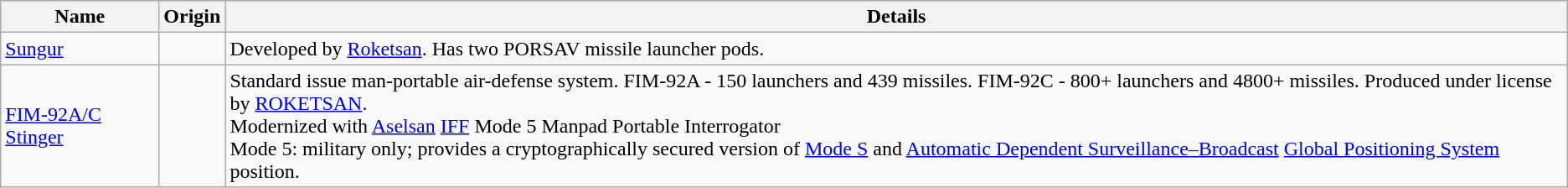<table class="wikitable">
<tr>
<th>Name</th>
<th>Origin</th>
<th>Details</th>
</tr>
<tr>
<td><a href='#'>Sungur</a></td>
<td></td>
<td>Developed by <a href='#'>Roketsan</a>. Has two PORSAV missile launcher pods.</td>
</tr>
<tr>
<td><a href='#'>FIM-92A/C Stinger</a></td>
<td><br></td>
<td>Standard issue man-portable air-defense system. FIM-92A - 150 launchers and 439 missiles. FIM-92C - 800+ launchers and 4800+ missiles. Produced under license by <a href='#'>ROKETSAN</a>.<br>Modernized with <a href='#'>Aselsan</a> <a href='#'>IFF</a> Mode 5 Manpad Portable Interrogator<br>Mode 5: military only; provides a cryptographically secured version of <a href='#'>Mode S</a> and <a href='#'>Automatic Dependent Surveillance–Broadcast</a> <a href='#'>Global Positioning System</a> position.</td>
</tr>
</table>
